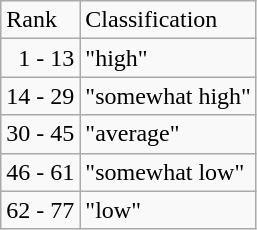<table class="wikitable" ---valign=top>
<tr>
<td>Rank</td>
<td>Classification</td>
</tr>
<tr>
<td>  1 - 13</td>
<td>"high"</td>
</tr>
<tr>
<td>14 - 29</td>
<td>"somewhat high"</td>
</tr>
<tr>
<td>30 - 45</td>
<td>"average"</td>
</tr>
<tr>
<td>46 - 61</td>
<td>"somewhat low"</td>
</tr>
<tr>
<td>62 - 77</td>
<td>"low"</td>
</tr>
</table>
